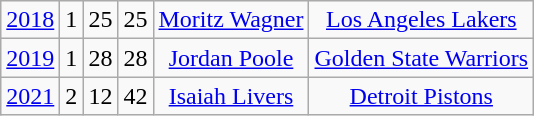<table class="wikitable" style="text-align:center">
<tr>
<td><a href='#'>2018</a></td>
<td>1</td>
<td>25</td>
<td>25</td>
<td><a href='#'>Moritz Wagner</a></td>
<td><a href='#'>Los Angeles Lakers</a></td>
</tr>
<tr>
<td><a href='#'>2019</a></td>
<td>1</td>
<td>28</td>
<td>28</td>
<td><a href='#'>Jordan Poole</a></td>
<td><a href='#'>Golden State Warriors</a></td>
</tr>
<tr>
<td><a href='#'>2021</a></td>
<td>2</td>
<td>12</td>
<td>42</td>
<td><a href='#'>Isaiah Livers</a></td>
<td><a href='#'>Detroit Pistons</a></td>
</tr>
</table>
